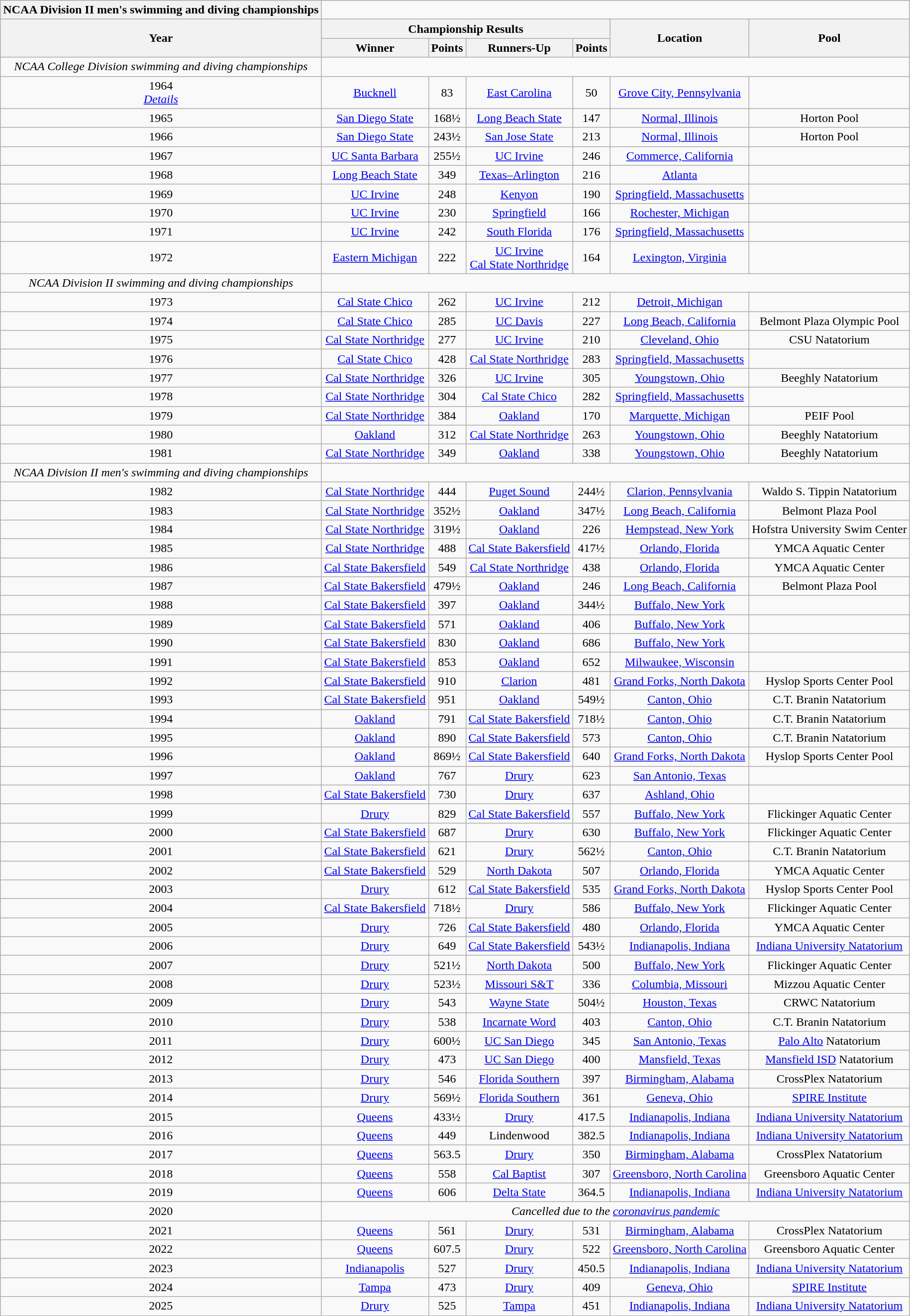<table class="wikitable" style="text-align:center">
<tr>
<th style=>NCAA Division II men's swimming and diving championships</th>
</tr>
<tr>
<th rowspan="2">Year</th>
<th colspan=4>Championship Results</th>
<th rowspan="2">Location</th>
<th rowspan="2">Pool</th>
</tr>
<tr>
<th>Winner</th>
<th>Points</th>
<th>Runners-Up</th>
<th>Points</th>
</tr>
<tr>
<td style=><em>NCAA College Division swimming and diving championships</em></td>
</tr>
<tr>
<td>1964<br><em><a href='#'>Details</a></em></td>
<td><a href='#'>Bucknell</a></td>
<td>83</td>
<td><a href='#'>East Carolina</a></td>
<td>50</td>
<td> <a href='#'>Grove City, Pennsylvania</a></td>
<td></td>
</tr>
<tr>
<td>1965</td>
<td><a href='#'>San Diego State</a></td>
<td>168½</td>
<td><a href='#'>Long Beach State</a></td>
<td>147</td>
<td> <a href='#'>Normal, Illinois</a></td>
<td>Horton Pool</td>
</tr>
<tr>
<td>1966</td>
<td><a href='#'>San Diego State</a></td>
<td>243½</td>
<td><a href='#'>San Jose State</a></td>
<td>213</td>
<td> <a href='#'>Normal, Illinois</a></td>
<td>Horton Pool</td>
</tr>
<tr>
<td>1967</td>
<td><a href='#'>UC Santa Barbara</a></td>
<td>255½</td>
<td><a href='#'>UC Irvine</a></td>
<td>246</td>
<td> <a href='#'>Commerce, California</a></td>
<td></td>
</tr>
<tr>
<td>1968</td>
<td><a href='#'>Long Beach State</a></td>
<td>349</td>
<td><a href='#'>Texas–Arlington</a></td>
<td>216</td>
<td> <a href='#'>Atlanta</a></td>
<td></td>
</tr>
<tr>
<td>1969</td>
<td><a href='#'>UC Irvine</a></td>
<td>248</td>
<td><a href='#'>Kenyon</a></td>
<td>190</td>
<td> <a href='#'>Springfield, Massachusetts</a></td>
<td></td>
</tr>
<tr>
<td>1970</td>
<td><a href='#'>UC Irvine</a></td>
<td>230</td>
<td><a href='#'>Springfield</a></td>
<td>166</td>
<td> <a href='#'>Rochester, Michigan</a></td>
<td></td>
</tr>
<tr>
<td>1971</td>
<td><a href='#'>UC Irvine</a></td>
<td>242</td>
<td><a href='#'>South Florida</a></td>
<td>176</td>
<td> <a href='#'>Springfield, Massachusetts</a></td>
<td></td>
</tr>
<tr>
<td>1972</td>
<td><a href='#'>Eastern Michigan</a></td>
<td>222</td>
<td><a href='#'>UC Irvine</a><br><a href='#'>Cal State Northridge</a></td>
<td>164</td>
<td> <a href='#'>Lexington, Virginia</a></td>
<td></td>
</tr>
<tr>
<td style=><em>NCAA Division II swimming and diving championships</em></td>
</tr>
<tr>
<td>1973</td>
<td><a href='#'>Cal State Chico</a></td>
<td>262</td>
<td><a href='#'>UC Irvine</a></td>
<td>212</td>
<td> <a href='#'>Detroit, Michigan</a></td>
<td></td>
</tr>
<tr>
<td>1974</td>
<td><a href='#'>Cal State Chico</a></td>
<td>285</td>
<td><a href='#'>UC Davis</a></td>
<td>227</td>
<td> <a href='#'>Long Beach, California</a></td>
<td>Belmont Plaza Olympic Pool</td>
</tr>
<tr>
<td>1975</td>
<td><a href='#'>Cal State Northridge</a></td>
<td>277</td>
<td><a href='#'>UC Irvine</a></td>
<td>210</td>
<td> <a href='#'>Cleveland, Ohio</a></td>
<td>CSU Natatorium</td>
</tr>
<tr>
<td>1976</td>
<td><a href='#'>Cal State Chico</a></td>
<td>428</td>
<td><a href='#'>Cal State Northridge</a></td>
<td>283</td>
<td> <a href='#'>Springfield, Massachusetts</a></td>
<td></td>
</tr>
<tr>
<td>1977</td>
<td><a href='#'>Cal State Northridge</a></td>
<td>326</td>
<td><a href='#'>UC Irvine</a></td>
<td>305</td>
<td> <a href='#'>Youngstown, Ohio</a></td>
<td>Beeghly Natatorium</td>
</tr>
<tr>
<td>1978</td>
<td><a href='#'>Cal State Northridge</a></td>
<td>304</td>
<td><a href='#'>Cal State Chico</a></td>
<td>282</td>
<td> <a href='#'>Springfield, Massachusetts</a></td>
<td></td>
</tr>
<tr>
<td>1979</td>
<td><a href='#'>Cal State Northridge</a></td>
<td>384</td>
<td><a href='#'>Oakland</a></td>
<td>170</td>
<td> <a href='#'>Marquette, Michigan</a></td>
<td>PEIF Pool</td>
</tr>
<tr>
<td>1980</td>
<td><a href='#'>Oakland</a></td>
<td>312</td>
<td><a href='#'>Cal State Northridge</a></td>
<td>263</td>
<td> <a href='#'>Youngstown, Ohio</a></td>
<td>Beeghly Natatorium</td>
</tr>
<tr>
<td>1981</td>
<td><a href='#'>Cal State Northridge</a></td>
<td>349</td>
<td><a href='#'>Oakland</a></td>
<td>338</td>
<td> <a href='#'>Youngstown, Ohio</a></td>
<td>Beeghly Natatorium</td>
</tr>
<tr>
<td style=><em>NCAA Division II men's swimming and diving championships</em></td>
</tr>
<tr>
<td>1982</td>
<td><a href='#'>Cal State Northridge</a></td>
<td>444</td>
<td><a href='#'>Puget Sound</a></td>
<td>244½</td>
<td> <a href='#'>Clarion, Pennsylvania</a></td>
<td>Waldo S. Tippin Natatorium</td>
</tr>
<tr>
<td>1983</td>
<td><a href='#'>Cal State Northridge</a></td>
<td>352½</td>
<td><a href='#'>Oakland</a></td>
<td>347½</td>
<td> <a href='#'>Long Beach, California</a></td>
<td>Belmont Plaza Pool</td>
</tr>
<tr>
<td>1984</td>
<td><a href='#'>Cal State Northridge</a></td>
<td>319½</td>
<td><a href='#'>Oakland</a></td>
<td>226</td>
<td> <a href='#'>Hempstead, New York</a></td>
<td>Hofstra University Swim Center</td>
</tr>
<tr>
<td>1985</td>
<td><a href='#'>Cal State Northridge</a></td>
<td>488</td>
<td><a href='#'>Cal State Bakersfield</a></td>
<td>417½</td>
<td> <a href='#'>Orlando, Florida</a></td>
<td>YMCA Aquatic Center</td>
</tr>
<tr>
<td>1986</td>
<td><a href='#'>Cal State Bakersfield</a></td>
<td>549</td>
<td><a href='#'>Cal State Northridge</a></td>
<td>438</td>
<td> <a href='#'>Orlando, Florida</a></td>
<td>YMCA Aquatic Center</td>
</tr>
<tr>
<td>1987</td>
<td><a href='#'>Cal State Bakersfield</a></td>
<td>479½</td>
<td><a href='#'>Oakland</a></td>
<td>246</td>
<td> <a href='#'>Long Beach, California</a></td>
<td>Belmont Plaza Pool</td>
</tr>
<tr>
<td>1988</td>
<td><a href='#'>Cal State Bakersfield</a></td>
<td>397</td>
<td><a href='#'>Oakland</a></td>
<td>344½</td>
<td> <a href='#'>Buffalo, New York</a></td>
<td></td>
</tr>
<tr>
<td>1989</td>
<td><a href='#'>Cal State Bakersfield</a></td>
<td>571</td>
<td><a href='#'>Oakland</a></td>
<td>406</td>
<td> <a href='#'>Buffalo, New York</a></td>
<td></td>
</tr>
<tr>
<td>1990</td>
<td><a href='#'>Cal State Bakersfield</a></td>
<td>830</td>
<td><a href='#'>Oakland</a></td>
<td>686</td>
<td> <a href='#'>Buffalo, New York</a></td>
<td></td>
</tr>
<tr>
<td>1991</td>
<td><a href='#'>Cal State Bakersfield</a></td>
<td>853</td>
<td><a href='#'>Oakland</a></td>
<td>652</td>
<td> <a href='#'>Milwaukee, Wisconsin</a></td>
<td></td>
</tr>
<tr>
<td>1992</td>
<td><a href='#'>Cal State Bakersfield</a></td>
<td>910</td>
<td><a href='#'>Clarion</a></td>
<td>481</td>
<td> <a href='#'>Grand Forks, North Dakota</a></td>
<td>Hyslop Sports Center Pool</td>
</tr>
<tr>
<td>1993</td>
<td><a href='#'>Cal State Bakersfield</a></td>
<td>951</td>
<td><a href='#'>Oakland</a></td>
<td>549½</td>
<td> <a href='#'>Canton, Ohio</a></td>
<td>C.T. Branin Natatorium</td>
</tr>
<tr>
<td>1994</td>
<td><a href='#'>Oakland</a></td>
<td>791</td>
<td><a href='#'>Cal State Bakersfield</a></td>
<td>718½</td>
<td> <a href='#'>Canton, Ohio</a></td>
<td>C.T. Branin Natatorium</td>
</tr>
<tr>
<td>1995</td>
<td><a href='#'>Oakland</a></td>
<td>890</td>
<td><a href='#'>Cal State Bakersfield</a></td>
<td>573</td>
<td> <a href='#'>Canton, Ohio</a></td>
<td>C.T. Branin Natatorium</td>
</tr>
<tr>
<td>1996</td>
<td><a href='#'>Oakland</a></td>
<td>869½</td>
<td><a href='#'>Cal State Bakersfield</a></td>
<td>640</td>
<td> <a href='#'>Grand Forks, North Dakota</a></td>
<td>Hyslop Sports Center Pool</td>
</tr>
<tr>
<td>1997</td>
<td><a href='#'>Oakland</a></td>
<td>767</td>
<td><a href='#'>Drury</a></td>
<td>623</td>
<td> <a href='#'>San Antonio, Texas</a></td>
<td></td>
</tr>
<tr>
<td>1998</td>
<td><a href='#'>Cal State Bakersfield</a></td>
<td>730</td>
<td><a href='#'>Drury</a></td>
<td>637</td>
<td> <a href='#'>Ashland, Ohio</a></td>
<td></td>
</tr>
<tr>
<td>1999</td>
<td><a href='#'>Drury</a></td>
<td>829</td>
<td><a href='#'>Cal State Bakersfield</a></td>
<td>557</td>
<td> <a href='#'>Buffalo, New York</a></td>
<td>Flickinger Aquatic Center</td>
</tr>
<tr>
<td>2000</td>
<td><a href='#'>Cal State Bakersfield</a></td>
<td>687</td>
<td><a href='#'>Drury</a></td>
<td>630</td>
<td> <a href='#'>Buffalo, New York</a></td>
<td>Flickinger Aquatic Center</td>
</tr>
<tr>
<td>2001</td>
<td><a href='#'>Cal State Bakersfield</a></td>
<td>621</td>
<td><a href='#'>Drury</a></td>
<td>562½</td>
<td> <a href='#'>Canton, Ohio</a></td>
<td>C.T. Branin Natatorium</td>
</tr>
<tr>
<td>2002</td>
<td><a href='#'>Cal State Bakersfield</a></td>
<td>529</td>
<td><a href='#'>North Dakota</a></td>
<td>507</td>
<td> <a href='#'>Orlando, Florida</a></td>
<td>YMCA Aquatic Center</td>
</tr>
<tr>
<td>2003</td>
<td><a href='#'>Drury</a></td>
<td>612</td>
<td><a href='#'>Cal State Bakersfield</a></td>
<td>535</td>
<td> <a href='#'>Grand Forks, North Dakota</a></td>
<td>Hyslop Sports Center Pool</td>
</tr>
<tr>
<td>2004</td>
<td><a href='#'>Cal State Bakersfield</a></td>
<td>718½</td>
<td><a href='#'>Drury</a></td>
<td>586</td>
<td> <a href='#'>Buffalo, New York</a></td>
<td>Flickinger Aquatic Center</td>
</tr>
<tr>
<td>2005</td>
<td><a href='#'>Drury</a></td>
<td>726</td>
<td><a href='#'>Cal State Bakersfield</a></td>
<td>480</td>
<td> <a href='#'>Orlando, Florida</a></td>
<td>YMCA Aquatic Center</td>
</tr>
<tr>
<td>2006</td>
<td><a href='#'>Drury</a></td>
<td>649</td>
<td><a href='#'>Cal State Bakersfield</a></td>
<td>543½</td>
<td> <a href='#'>Indianapolis, Indiana</a></td>
<td><a href='#'>Indiana University Natatorium</a></td>
</tr>
<tr>
<td>2007</td>
<td><a href='#'>Drury</a></td>
<td>521½</td>
<td><a href='#'>North Dakota</a></td>
<td>500</td>
<td> <a href='#'>Buffalo, New York</a></td>
<td>Flickinger Aquatic Center</td>
</tr>
<tr>
<td>2008</td>
<td><a href='#'>Drury</a></td>
<td>523½</td>
<td><a href='#'>Missouri S&T</a></td>
<td>336</td>
<td> <a href='#'>Columbia, Missouri</a></td>
<td>Mizzou Aquatic Center</td>
</tr>
<tr>
<td>2009</td>
<td><a href='#'>Drury</a></td>
<td>543</td>
<td><a href='#'>Wayne State</a></td>
<td>504½</td>
<td> <a href='#'>Houston, Texas</a></td>
<td>CRWC Natatorium</td>
</tr>
<tr>
<td>2010</td>
<td><a href='#'>Drury</a></td>
<td>538</td>
<td><a href='#'>Incarnate Word</a></td>
<td>403</td>
<td> <a href='#'>Canton, Ohio</a></td>
<td>C.T. Branin Natatorium</td>
</tr>
<tr>
<td>2011</td>
<td><a href='#'>Drury</a></td>
<td>600½</td>
<td><a href='#'>UC San Diego</a></td>
<td>345</td>
<td> <a href='#'>San Antonio, Texas</a></td>
<td><a href='#'>Palo Alto</a> Natatorium</td>
</tr>
<tr>
<td>2012</td>
<td><a href='#'>Drury</a></td>
<td>473</td>
<td><a href='#'>UC San Diego</a></td>
<td>400</td>
<td> <a href='#'>Mansfield, Texas</a></td>
<td><a href='#'>Mansfield ISD</a> Natatorium</td>
</tr>
<tr>
<td>2013</td>
<td><a href='#'>Drury</a></td>
<td>546</td>
<td><a href='#'>Florida Southern</a></td>
<td>397</td>
<td> <a href='#'>Birmingham, Alabama</a></td>
<td>CrossPlex Natatorium</td>
</tr>
<tr>
<td>2014</td>
<td><a href='#'>Drury</a></td>
<td>569½</td>
<td><a href='#'>Florida Southern</a></td>
<td>361</td>
<td> <a href='#'>Geneva, Ohio</a></td>
<td><a href='#'>SPIRE Institute</a></td>
</tr>
<tr>
<td>2015</td>
<td><a href='#'>Queens</a></td>
<td>433½</td>
<td><a href='#'>Drury</a></td>
<td>417.5</td>
<td> <a href='#'>Indianapolis, Indiana</a></td>
<td><a href='#'>Indiana University Natatorium</a></td>
</tr>
<tr>
<td>2016</td>
<td><a href='#'>Queens</a></td>
<td>449</td>
<td>Lindenwood</td>
<td>382.5</td>
<td> <a href='#'>Indianapolis, Indiana</a></td>
<td><a href='#'>Indiana University Natatorium</a></td>
</tr>
<tr>
<td>2017</td>
<td><a href='#'>Queens</a></td>
<td>563.5</td>
<td><a href='#'>Drury</a></td>
<td>350</td>
<td> <a href='#'>Birmingham, Alabama</a></td>
<td>CrossPlex Natatorium</td>
</tr>
<tr>
<td>2018</td>
<td><a href='#'>Queens</a></td>
<td>558</td>
<td><a href='#'>Cal Baptist</a></td>
<td>307</td>
<td> <a href='#'>Greensboro, North Carolina</a></td>
<td>Greensboro Aquatic Center</td>
</tr>
<tr>
<td>2019</td>
<td><a href='#'>Queens</a></td>
<td>606</td>
<td><a href='#'>Delta State</a></td>
<td>364.5</td>
<td> <a href='#'>Indianapolis, Indiana</a></td>
<td><a href='#'>Indiana University Natatorium</a></td>
</tr>
<tr>
<td>2020</td>
<td colspan=6 align=center><em>Cancelled due to the <a href='#'>coronavirus pandemic</a></em></td>
</tr>
<tr>
<td>2021</td>
<td><a href='#'>Queens</a></td>
<td>561</td>
<td><a href='#'>Drury</a></td>
<td>531</td>
<td> <a href='#'>Birmingham, Alabama</a></td>
<td>CrossPlex Natatorium</td>
</tr>
<tr>
<td>2022</td>
<td><a href='#'>Queens</a></td>
<td>607.5</td>
<td><a href='#'>Drury</a></td>
<td>522</td>
<td> <a href='#'>Greensboro, North Carolina</a></td>
<td>Greensboro Aquatic Center</td>
</tr>
<tr>
<td>2023</td>
<td><a href='#'>Indianapolis</a></td>
<td>527</td>
<td><a href='#'>Drury</a></td>
<td>450.5</td>
<td> <a href='#'>Indianapolis, Indiana</a></td>
<td><a href='#'>Indiana University Natatorium</a></td>
</tr>
<tr>
<td>2024</td>
<td><a href='#'>Tampa</a></td>
<td>473</td>
<td><a href='#'>Drury</a></td>
<td>409</td>
<td> <a href='#'>Geneva, Ohio</a></td>
<td><a href='#'>SPIRE Institute</a></td>
</tr>
<tr>
<td>2025</td>
<td><a href='#'>Drury</a></td>
<td>525</td>
<td><a href='#'>Tampa</a></td>
<td>451</td>
<td> <a href='#'>Indianapolis, Indiana</a></td>
<td><a href='#'>Indiana University Natatorium</a></td>
</tr>
<tr>
</tr>
</table>
